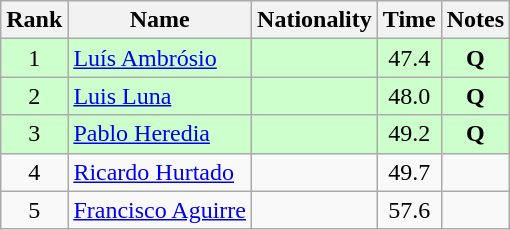<table class="wikitable sortable" style="text-align:center">
<tr>
<th>Rank</th>
<th>Name</th>
<th>Nationality</th>
<th>Time</th>
<th>Notes</th>
</tr>
<tr bgcolor=ccffcc>
<td align=center>1</td>
<td align=left><a href='#'>Luís Ambrósio</a></td>
<td align=left></td>
<td>47.4</td>
<td><strong>Q</strong></td>
</tr>
<tr bgcolor=ccffcc>
<td align=center>2</td>
<td align=left><a href='#'>Luis Luna</a></td>
<td align=left></td>
<td>48.0</td>
<td><strong>Q</strong></td>
</tr>
<tr bgcolor=ccffcc>
<td align=center>3</td>
<td align=left><a href='#'>Pablo Heredia</a></td>
<td align=left></td>
<td>49.2</td>
<td><strong>Q</strong></td>
</tr>
<tr>
<td align=center>4</td>
<td align=left><a href='#'>Ricardo Hurtado</a></td>
<td align=left></td>
<td>49.7</td>
<td></td>
</tr>
<tr>
<td align=center>5</td>
<td align=left><a href='#'>Francisco Aguirre</a></td>
<td align=left></td>
<td>57.6</td>
<td></td>
</tr>
</table>
